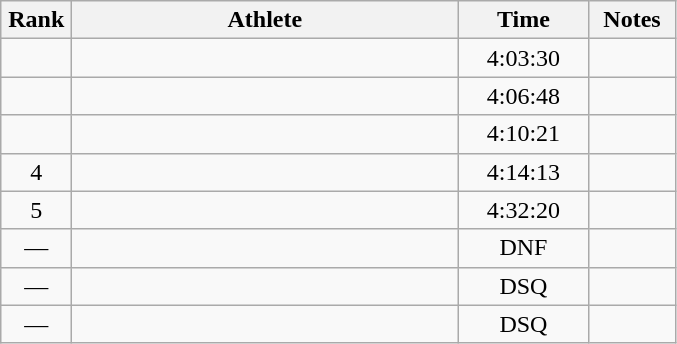<table class="wikitable" style="text-align:center">
<tr>
<th width=40>Rank</th>
<th width=250>Athlete</th>
<th width=80>Time</th>
<th width=50>Notes</th>
</tr>
<tr>
<td></td>
<td align=left></td>
<td>4:03:30</td>
<td></td>
</tr>
<tr>
<td></td>
<td align=left></td>
<td>4:06:48</td>
<td></td>
</tr>
<tr>
<td></td>
<td align=left></td>
<td>4:10:21</td>
<td></td>
</tr>
<tr>
<td>4</td>
<td align=left></td>
<td>4:14:13</td>
<td></td>
</tr>
<tr>
<td>5</td>
<td align=left></td>
<td>4:32:20</td>
<td></td>
</tr>
<tr>
<td>—</td>
<td align=left></td>
<td>DNF</td>
<td></td>
</tr>
<tr>
<td>—</td>
<td align=left></td>
<td>DSQ</td>
<td></td>
</tr>
<tr>
<td>—</td>
<td align=left></td>
<td>DSQ</td>
<td></td>
</tr>
</table>
